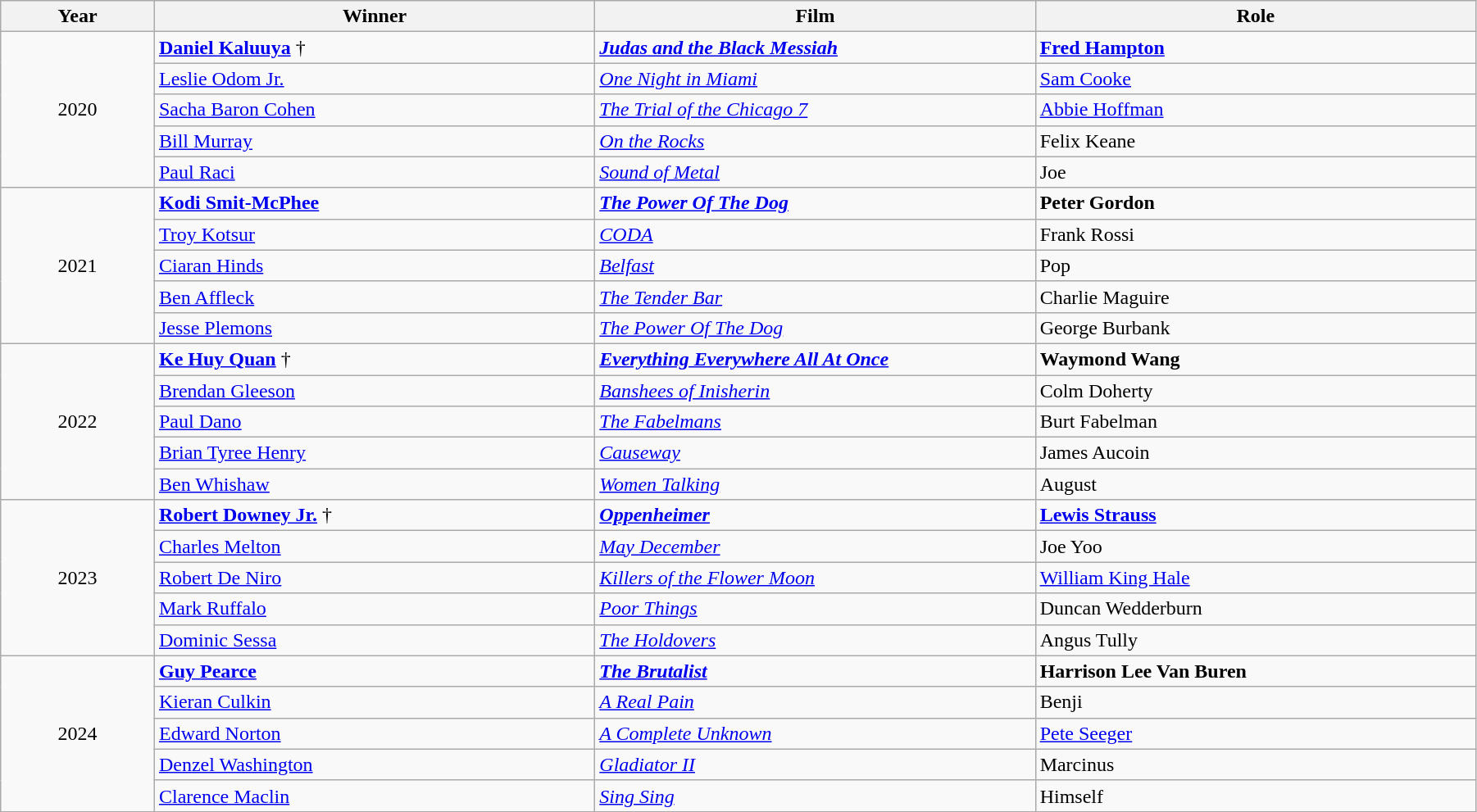<table class="wikitable" width="95%" cellpadding="5">
<tr>
<th width="100"><strong>Year</strong></th>
<th width="300"><strong>Winner</strong></th>
<th width="300"><strong>Film</strong></th>
<th width="300"><strong>Role</strong></th>
</tr>
<tr>
<td rowspan="5" style="text-align:center;">2020</td>
<td><strong><a href='#'>Daniel Kaluuya</a></strong> †</td>
<td><em><a href='#'><strong>Judas and the Black Messiah</strong></a></em></td>
<td><a href='#'><strong>Fred Hampton</strong></a></td>
</tr>
<tr>
<td><a href='#'>Leslie Odom Jr.</a></td>
<td><em><a href='#'>One Night in Miami</a></em></td>
<td><a href='#'>Sam Cooke</a></td>
</tr>
<tr>
<td><a href='#'>Sacha Baron Cohen</a></td>
<td><em><a href='#'>The Trial of the Chicago 7</a></em></td>
<td><a href='#'>Abbie Hoffman</a></td>
</tr>
<tr>
<td><a href='#'>Bill Murray</a></td>
<td><em><a href='#'>On the Rocks</a></em></td>
<td>Felix Keane</td>
</tr>
<tr>
<td><a href='#'>Paul Raci</a></td>
<td><em><a href='#'>Sound of Metal</a></em></td>
<td>Joe</td>
</tr>
<tr>
<td rowspan="5" style="text-align:center;">2021</td>
<td><strong><a href='#'>Kodi Smit-McPhee</a></strong></td>
<td><em><a href='#'><strong>The Power Of The Dog</strong></a></em></td>
<td><strong>Peter Gordon</strong></td>
</tr>
<tr>
<td><a href='#'>Troy Kotsur</a></td>
<td><em><a href='#'>CODA</a></em></td>
<td>Frank Rossi</td>
</tr>
<tr>
<td><a href='#'>Ciaran Hinds</a></td>
<td><em><a href='#'>Belfast</a></em></td>
<td>Pop</td>
</tr>
<tr>
<td><a href='#'>Ben Affleck</a></td>
<td><em><a href='#'>The Tender Bar</a></em></td>
<td>Charlie Maguire</td>
</tr>
<tr>
<td><a href='#'>Jesse Plemons</a></td>
<td><em><a href='#'>The Power Of The Dog</a></em></td>
<td>George Burbank</td>
</tr>
<tr>
<td rowspan="5" style="text-align:center;">2022</td>
<td><strong><a href='#'>Ke Huy Quan</a></strong> †</td>
<td><a href='#'><strong><em>Everything Everywhere All At Once</em></strong></a></td>
<td><strong>Waymond Wang</strong></td>
</tr>
<tr>
<td><a href='#'>Brendan Gleeson</a></td>
<td><em><a href='#'>Banshees of Inisherin</a></em></td>
<td>Colm Doherty</td>
</tr>
<tr>
<td><a href='#'>Paul Dano</a></td>
<td><em><a href='#'>The Fabelmans</a></em></td>
<td>Burt Fabelman</td>
</tr>
<tr>
<td><a href='#'>Brian Tyree Henry</a></td>
<td><em><a href='#'>Causeway</a></em></td>
<td>James Aucoin</td>
</tr>
<tr>
<td><a href='#'>Ben Whishaw</a></td>
<td><em><a href='#'>Women Talking</a></em></td>
<td>August</td>
</tr>
<tr>
<td rowspan="5" style="text-align:center;">2023</td>
<td><strong><a href='#'>Robert Downey Jr.</a></strong> †</td>
<td><a href='#'><strong><em>Oppenheimer</em></strong></a></td>
<td><a href='#'><strong>Lewis Strauss</strong></a></td>
</tr>
<tr>
<td><a href='#'>Charles Melton</a></td>
<td><em><a href='#'>May December</a></em></td>
<td>Joe Yoo</td>
</tr>
<tr>
<td><a href='#'>Robert De Niro</a></td>
<td><em><a href='#'>Killers of the Flower Moon</a></em></td>
<td><a href='#'>William King Hale</a></td>
</tr>
<tr>
<td><a href='#'>Mark Ruffalo</a></td>
<td><em><a href='#'>Poor Things</a></em></td>
<td>Duncan Wedderburn</td>
</tr>
<tr>
<td><a href='#'>Dominic Sessa</a></td>
<td><em><a href='#'>The Holdovers</a></em></td>
<td>Angus Tully</td>
</tr>
<tr>
<td rowspan="5" style="text-align:center;">2024</td>
<td><a href='#'><strong>Guy Pearce</strong></a></td>
<td><a href='#'><strong><em>The Brutalist</em></strong></a></td>
<td><strong>Harrison Lee Van Buren</strong></td>
</tr>
<tr>
<td><a href='#'>Kieran Culkin</a></td>
<td><em><a href='#'>A Real Pain</a></em></td>
<td>Benji</td>
</tr>
<tr>
<td><a href='#'>Edward Norton</a></td>
<td><em><a href='#'>A Complete Unknown</a></em></td>
<td><a href='#'>Pete Seeger</a></td>
</tr>
<tr>
<td><a href='#'>Denzel Washington</a></td>
<td><em><a href='#'>Gladiator II</a></em></td>
<td>Marcinus</td>
</tr>
<tr>
<td><a href='#'>Clarence Maclin</a></td>
<td><em><a href='#'>Sing Sing</a></em></td>
<td>Himself</td>
</tr>
</table>
